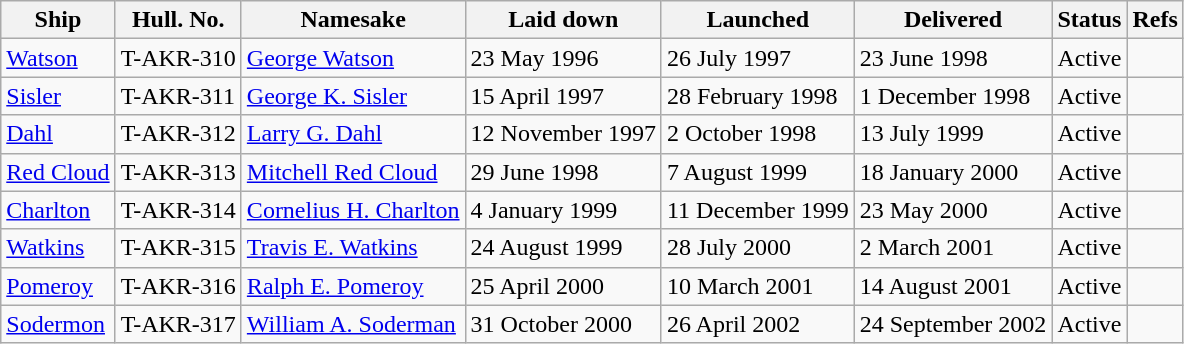<table class="wikitable sortable">
<tr>
<th>Ship</th>
<th>Hull. No.</th>
<th>Namesake</th>
<th>Laid down</th>
<th>Launched</th>
<th>Delivered</th>
<th>Status</th>
<th>Refs</th>
</tr>
<tr>
<td><a href='#'>Watson</a></td>
<td>T-AKR-310</td>
<td><a href='#'>George Watson</a></td>
<td>23 May 1996</td>
<td>26 July 1997</td>
<td>23 June 1998</td>
<td>Active</td>
<td></td>
</tr>
<tr>
<td><a href='#'>Sisler</a></td>
<td>T-AKR-311</td>
<td><a href='#'>George K. Sisler</a></td>
<td>15 April 1997</td>
<td>28 February 1998</td>
<td>1 December 1998</td>
<td>Active</td>
<td></td>
</tr>
<tr>
<td><a href='#'>Dahl</a></td>
<td>T-AKR-312</td>
<td><a href='#'>Larry G. Dahl</a></td>
<td>12 November 1997</td>
<td>2 October 1998</td>
<td>13 July 1999</td>
<td>Active</td>
<td></td>
</tr>
<tr>
<td><a href='#'>Red Cloud</a></td>
<td>T-AKR-313</td>
<td><a href='#'>Mitchell Red Cloud</a></td>
<td>29 June 1998</td>
<td>7 August 1999</td>
<td>18 January 2000</td>
<td>Active</td>
<td></td>
</tr>
<tr>
<td><a href='#'>Charlton</a></td>
<td>T-AKR-314</td>
<td><a href='#'>Cornelius H. Charlton</a></td>
<td>4 January 1999</td>
<td>11 December 1999</td>
<td>23 May 2000</td>
<td>Active</td>
<td></td>
</tr>
<tr>
<td><a href='#'>Watkins</a></td>
<td>T-AKR-315</td>
<td><a href='#'>Travis E. Watkins</a></td>
<td>24 August 1999</td>
<td>28 July 2000</td>
<td>2 March 2001</td>
<td>Active</td>
<td></td>
</tr>
<tr>
<td><a href='#'>Pomeroy</a></td>
<td>T-AKR-316</td>
<td><a href='#'>Ralph E. Pomeroy</a></td>
<td>25 April 2000</td>
<td>10 March 2001</td>
<td>14 August 2001</td>
<td>Active</td>
<td></td>
</tr>
<tr>
<td><a href='#'>Sodermon</a></td>
<td>T-AKR-317</td>
<td><a href='#'>William A. Soderman</a></td>
<td>31 October 2000</td>
<td>26 April 2002</td>
<td>24 September 2002</td>
<td>Active</td>
<td></td>
</tr>
</table>
